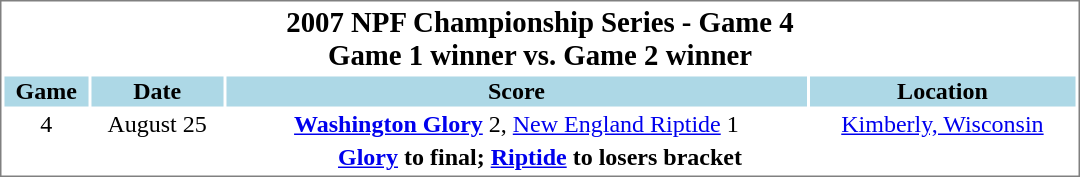<table cellpadding="1"  style="min-width:45em;text-align:center;font-size:100%; border:1px solid gray;">
<tr style="font-size:larger;">
<th colspan=8>2007 NPF Championship Series - Game 4<br>Game 1 winner vs. Game 2 winner</th>
</tr>
<tr style="background:lightblue;">
<th>Game</th>
<th>Date</th>
<th>Score</th>
<th>Location</th>
</tr>
<tr>
<td>4</td>
<td>August 25</td>
<td><strong><a href='#'>Washington Glory</a></strong> 2, <a href='#'>New England Riptide</a> 1</td>
<td><a href='#'>Kimberly, Wisconsin</a></td>
</tr>
<tr>
<th colspan=8><a href='#'>Glory</a> to final; <a href='#'>Riptide</a> to losers bracket</th>
</tr>
</table>
